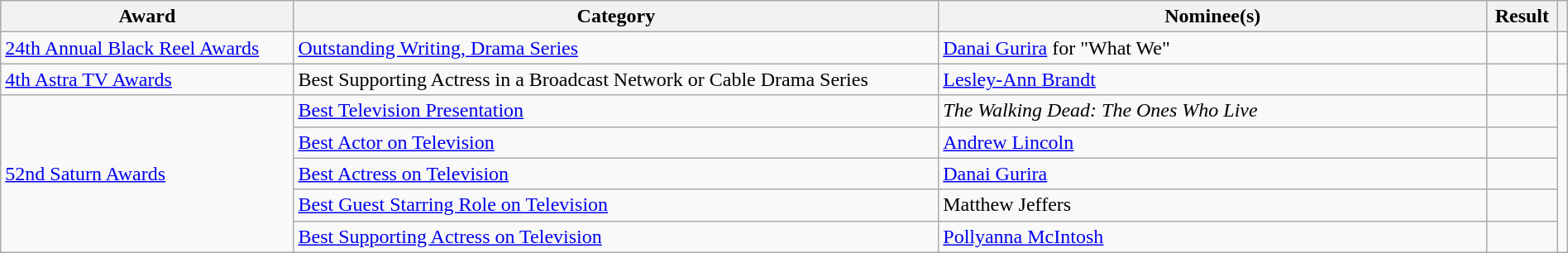<table class="wikitable" width=100%>
<tr>
<th scope="col">Award</th>
<th scope="col">Category</th>
<th scope="col" style="width:35%;">Nominee(s)</th>
<th scope="col">Result</th>
<th scope="col" class="unsortable"></th>
</tr>
<tr>
<td><a href='#'>24th Annual Black Reel Awards</a></td>
<td><a href='#'>Outstanding Writing, Drama Series</a></td>
<td><a href='#'>Danai Gurira</a> for "What We"</td>
<td></td>
<td align="center"></td>
</tr>
<tr>
<td><a href='#'>4th Astra TV Awards</a></td>
<td>Best Supporting Actress in a Broadcast Network or Cable Drama Series</td>
<td><a href='#'>Lesley-Ann Brandt</a></td>
<td></td>
<td align="center"></td>
</tr>
<tr>
<td rowspan="5"><a href='#'>52nd Saturn Awards</a></td>
<td><a href='#'>Best Television Presentation</a></td>
<td><em>The Walking Dead: The Ones Who Live</em></td>
<td></td>
<td align="center" rowspan="5"></td>
</tr>
<tr>
<td><a href='#'>Best Actor on Television</a></td>
<td><a href='#'>Andrew Lincoln</a></td>
<td></td>
</tr>
<tr>
<td><a href='#'>Best Actress on Television</a></td>
<td><a href='#'>Danai Gurira</a></td>
<td></td>
</tr>
<tr>
<td><a href='#'>Best Guest Starring Role on Television</a></td>
<td>Matthew Jeffers</td>
<td></td>
</tr>
<tr>
<td><a href='#'>Best Supporting Actress on Television</a></td>
<td><a href='#'>Pollyanna McIntosh</a></td>
<td></td>
</tr>
</table>
